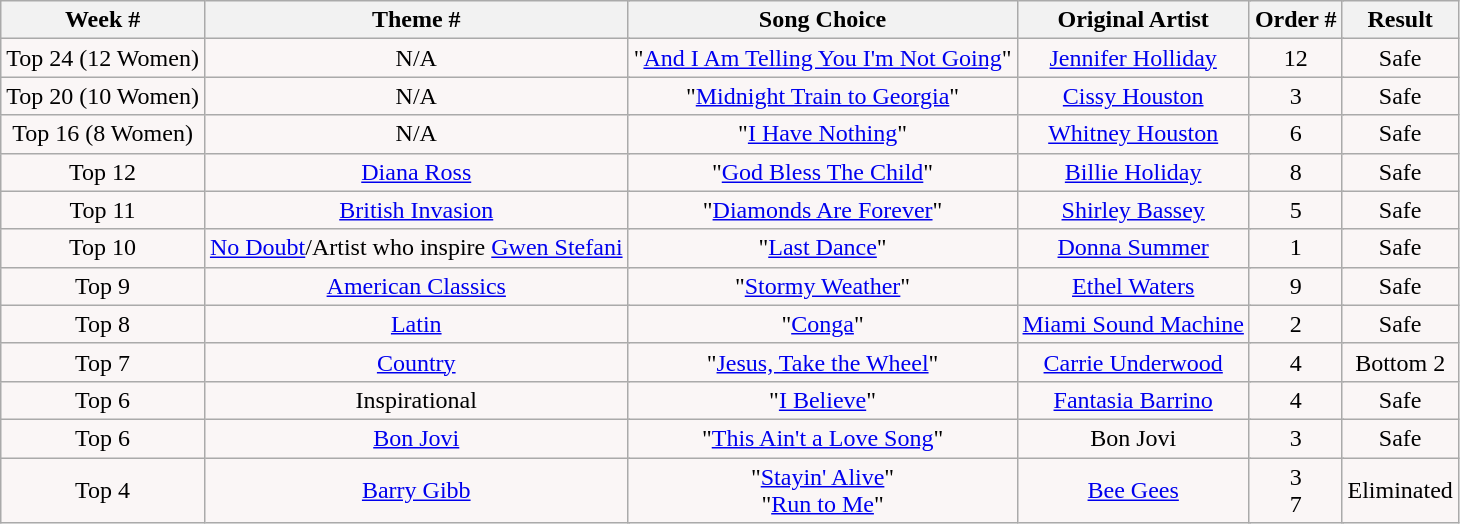<table class="wikitable">
<tr>
<th colspan="100">Week #</th>
<th colspan="100">Theme #</th>
<th colspan="100">Song Choice</th>
<th colspan="100">Original Artist</th>
<th colspan="100">Order #</th>
<th colspan="100">Result</th>
</tr>
<tr>
<td colspan="100" align="center" bgcolor="FAF6F6">Top 24 (12 Women)</td>
<td colspan="100" align="center" bgcolor="FAF6F6">N/A</td>
<td colspan="100" align="center" bgcolor="FAF6F6">"<a href='#'>And I Am Telling You I'm Not Going</a>"</td>
<td colspan="100" align="center" bgcolor="FAF6F6"><a href='#'>Jennifer Holliday</a></td>
<td colspan="100" align="center" bgcolor="FAF6F6">12</td>
<td colspan="100" align="center" bgcolor="FAF6F6">Safe</td>
</tr>
<tr>
<td colspan="100" align="center" bgcolor="FAF6F6">Top 20 (10 Women)</td>
<td colspan="100" align="center" bgcolor="FAF6F6">N/A</td>
<td colspan="100" align="center" bgcolor="FAF6F6">"<a href='#'>Midnight Train to Georgia</a>"</td>
<td colspan="100" align="center" bgcolor="FAF6F6"><a href='#'>Cissy Houston</a></td>
<td colspan="100" align="center" bgcolor="FAF6F6">3</td>
<td colspan="100" align="center" bgcolor="FAF6F6">Safe</td>
</tr>
<tr>
<td colspan="100" align="center" bgcolor="FAF6F6">Top 16 (8 Women)</td>
<td colspan="100" align="center" bgcolor="FAF6F6">N/A</td>
<td colspan="100" align="center" bgcolor="FAF6F6">"<a href='#'>I Have Nothing</a>"</td>
<td colspan="100" align="center" bgcolor="FAF6F6"><a href='#'>Whitney Houston</a></td>
<td colspan="100" align="center" bgcolor="FAF6F6">6</td>
<td colspan="100" align="center" bgcolor="FAF6F6">Safe</td>
</tr>
<tr>
<td colspan="100" align="center" bgcolor="FAF6F6">Top 12</td>
<td colspan="100" align="center" bgcolor="FAF6F6"><a href='#'>Diana Ross</a></td>
<td colspan="100" align="center" bgcolor="FAF6F6">"<a href='#'>God Bless The Child</a>"</td>
<td colspan="100" align="center" bgcolor="FAF6F6"><a href='#'>Billie Holiday</a></td>
<td colspan="100" align="center" bgcolor="FAF6F6">8</td>
<td colspan="100" align="center" bgcolor="FAF6F6">Safe</td>
</tr>
<tr>
<td colspan="100" align="center" bgcolor="FAF6F6">Top 11</td>
<td colspan="100" align="center" bgcolor="FAF6F6"><a href='#'>British Invasion</a></td>
<td colspan="100" align="center" bgcolor="FAF6F6">"<a href='#'>Diamonds Are Forever</a>"</td>
<td colspan="100" align="center" bgcolor="FAF6F6"><a href='#'>Shirley Bassey</a></td>
<td colspan="100" align="center" bgcolor="FAF6F6">5</td>
<td colspan="100" align="center" bgcolor="FAF6F6">Safe</td>
</tr>
<tr>
<td colspan="100" align="center" bgcolor="FAF6F6">Top 10</td>
<td colspan="100" align="center" bgcolor="FAF6F6"><a href='#'>No Doubt</a>/Artist who inspire <a href='#'>Gwen Stefani</a></td>
<td colspan="100" align="center" bgcolor="FAF6F6">"<a href='#'>Last Dance</a>"</td>
<td colspan="100" align="center" bgcolor="FAF6F6"><a href='#'>Donna Summer</a></td>
<td colspan="100" align="center" bgcolor="FAF6F6">1</td>
<td colspan="100" align="center" bgcolor="FAF6F6">Safe</td>
</tr>
<tr>
<td colspan="100" align="center" bgcolor="FAF6F6">Top 9</td>
<td colspan="100" align="center" bgcolor="FAF6F6"><a href='#'>American Classics</a></td>
<td colspan="100" align="center" bgcolor="FAF6F6">"<a href='#'>Stormy Weather</a>"</td>
<td colspan="100" align="center" bgcolor="FAF6F6"><a href='#'>Ethel Waters</a></td>
<td colspan="100" align="center" bgcolor="FAF6F6">9</td>
<td colspan="100" align="center" bgcolor="FAF6F6">Safe</td>
</tr>
<tr>
<td colspan="100" align="center" bgcolor="FAF6F6">Top 8</td>
<td colspan="100" align="center" bgcolor="FAF6F6"><a href='#'>Latin</a></td>
<td colspan="100" align="center" bgcolor="FAF6F6">"<a href='#'>Conga</a>"</td>
<td colspan="100" align="center" bgcolor="FAF6F6"><a href='#'>Miami Sound Machine</a></td>
<td colspan="100" align="center" bgcolor="FAF6F6">2</td>
<td colspan="100" align="center" bgcolor="FAF6F6">Safe</td>
</tr>
<tr>
<td colspan="100" align="center" bgcolor="FAF6F6">Top 7</td>
<td colspan="100" align="center" bgcolor="FAF6F6"><a href='#'>Country</a></td>
<td colspan="100" align="center" bgcolor="FAF6F6">"<a href='#'>Jesus, Take the Wheel</a>"</td>
<td colspan="100" align="center" bgcolor="FAF6F6"><a href='#'>Carrie Underwood</a></td>
<td colspan="100" align="center" bgcolor="FAF6F6">4</td>
<td colspan="100" align="center" bgcolor="FAF6F6">Bottom 2</td>
</tr>
<tr>
<td colspan="100" align="center" bgcolor="FAF6F6">Top 6</td>
<td colspan="100" align="center" bgcolor="FAF6F6">Inspirational</td>
<td colspan="100" align="center" bgcolor="FAF6F6">"<a href='#'>I Believe</a>"</td>
<td colspan="100" align="center" bgcolor="FAF6F6"><a href='#'>Fantasia Barrino</a></td>
<td colspan="100" align="center" bgcolor="FAF6F6">4</td>
<td colspan="100" align="center" bgcolor="FAF6F6">Safe</td>
</tr>
<tr>
<td colspan="100" align="center" bgcolor="FAF6F6">Top 6</td>
<td colspan="100" align="center" bgcolor="FAF6F6"><a href='#'>Bon Jovi</a></td>
<td colspan="100" align="center" bgcolor="FAF6F6">"<a href='#'>This Ain't a Love Song</a>"</td>
<td colspan="100" align="center" bgcolor="FAF6F6">Bon Jovi</td>
<td colspan="100" align="center" bgcolor="FAF6F6">3</td>
<td colspan="100" align="center" bgcolor="FAF6F6">Safe</td>
</tr>
<tr>
<td colspan="100" align="center" bgcolor="FAF6F6">Top 4</td>
<td colspan="100" align="center" bgcolor="FAF6F6"><a href='#'>Barry Gibb</a></td>
<td colspan="100" align="center" bgcolor="FAF6F6">"<a href='#'>Stayin' Alive</a>"<br>"<a href='#'>Run to Me</a>"</td>
<td colspan="100" align="center" bgcolor="FAF6F6"><a href='#'>Bee Gees</a></td>
<td colspan="100" align="center" bgcolor="FAF6F6">3<br>7</td>
<td colspan="100" align="center" bgcolor="FAF6F6">Eliminated</td>
</tr>
</table>
